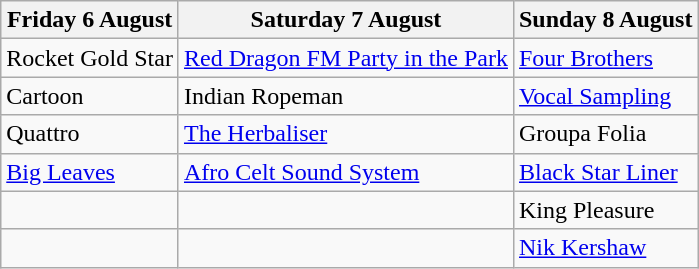<table class="wikitable">
<tr>
<th>Friday 6 August</th>
<th>Saturday 7 August</th>
<th>Sunday 8 August</th>
</tr>
<tr>
<td>Rocket Gold Star</td>
<td><a href='#'> Red Dragon FM Party in the Park</a></td>
<td><a href='#'>Four Brothers</a></td>
</tr>
<tr>
<td>Cartoon</td>
<td>Indian Ropeman</td>
<td><a href='#'>Vocal Sampling</a></td>
</tr>
<tr>
<td>Quattro</td>
<td><a href='#'>The Herbaliser</a></td>
<td>Groupa Folia</td>
</tr>
<tr>
<td><a href='#'>Big Leaves</a></td>
<td><a href='#'>Afro Celt Sound System</a></td>
<td><a href='#'>Black Star Liner</a></td>
</tr>
<tr>
<td></td>
<td></td>
<td>King Pleasure</td>
</tr>
<tr>
<td></td>
<td></td>
<td><a href='#'>Nik Kershaw</a></td>
</tr>
</table>
